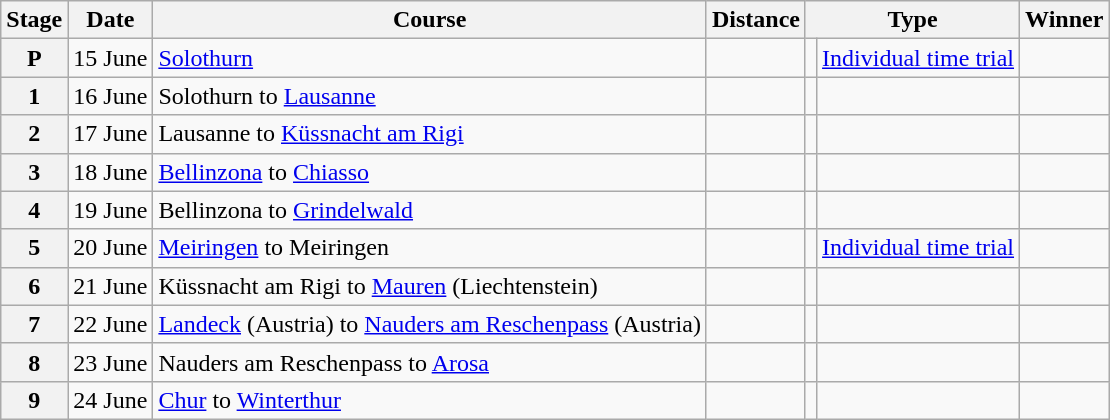<table class="wikitable">
<tr>
<th scope="col">Stage</th>
<th scope="col">Date</th>
<th scope="col">Course</th>
<th scope="col">Distance</th>
<th scope="col" colspan="2">Type</th>
<th scope="col">Winner</th>
</tr>
<tr>
<th scope="row">P</th>
<td style="text-align:right;">15 June</td>
<td><a href='#'>Solothurn</a></td>
<td></td>
<td></td>
<td><a href='#'>Individual time trial</a></td>
<td></td>
</tr>
<tr>
<th scope="row">1</th>
<td style="text-align:right;">16 June</td>
<td>Solothurn to <a href='#'>Lausanne</a></td>
<td></td>
<td></td>
<td></td>
<td></td>
</tr>
<tr>
<th scope="row">2</th>
<td style="text-align:right;">17 June</td>
<td>Lausanne to <a href='#'>Küssnacht am Rigi</a></td>
<td></td>
<td></td>
<td></td>
<td></td>
</tr>
<tr>
<th scope="row">3</th>
<td style="text-align:right;">18 June</td>
<td><a href='#'>Bellinzona</a> to <a href='#'>Chiasso</a></td>
<td></td>
<td></td>
<td></td>
<td></td>
</tr>
<tr>
<th scope="row">4</th>
<td style="text-align:right;">19 June</td>
<td>Bellinzona to <a href='#'>Grindelwald</a></td>
<td></td>
<td></td>
<td></td>
<td></td>
</tr>
<tr>
<th scope="row">5</th>
<td style="text-align:right;">20 June</td>
<td><a href='#'>Meiringen</a> to Meiringen</td>
<td></td>
<td></td>
<td><a href='#'>Individual time trial</a></td>
<td></td>
</tr>
<tr>
<th scope="row">6</th>
<td style="text-align:right;">21 June</td>
<td>Küssnacht am Rigi to <a href='#'>Mauren</a> (Liechtenstein)</td>
<td></td>
<td></td>
<td></td>
<td></td>
</tr>
<tr>
<th scope="row">7</th>
<td style="text-align:right;">22 June</td>
<td><a href='#'>Landeck</a> (Austria) to <a href='#'>Nauders am Reschenpass</a> (Austria)</td>
<td></td>
<td></td>
<td></td>
<td></td>
</tr>
<tr>
<th scope="row">8</th>
<td style="text-align:right;">23 June</td>
<td>Nauders am Reschenpass to <a href='#'>Arosa</a></td>
<td></td>
<td></td>
<td></td>
<td></td>
</tr>
<tr>
<th scope="row">9</th>
<td style="text-align:right;">24 June</td>
<td><a href='#'>Chur</a> to <a href='#'>Winterthur</a></td>
<td></td>
<td></td>
<td></td>
<td></td>
</tr>
</table>
